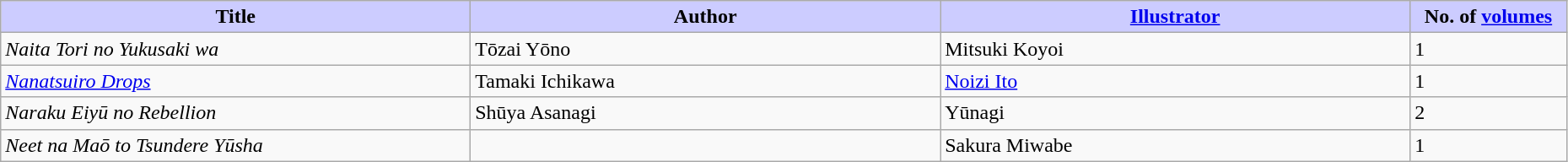<table class="wikitable" style="width: 98%;">
<tr>
<th width=30% style="background:#ccf;">Title</th>
<th width=30% style="background:#ccf;">Author</th>
<th width=30% style="background:#ccf;"><a href='#'>Illustrator</a></th>
<th width=10% style="background:#ccf;">No. of <a href='#'>volumes</a></th>
</tr>
<tr>
<td><em>Naita Tori no Yukusaki wa</em></td>
<td>Tōzai Yōno</td>
<td>Mitsuki Koyoi</td>
<td>1</td>
</tr>
<tr>
<td><em><a href='#'>Nanatsuiro Drops</a></em></td>
<td>Tamaki Ichikawa</td>
<td><a href='#'>Noizi Ito</a></td>
<td>1</td>
</tr>
<tr>
<td><em>Naraku Eiyū no Rebellion</em></td>
<td>Shūya Asanagi</td>
<td>Yūnagi</td>
<td>2</td>
</tr>
<tr>
<td><em>Neet na Maō to Tsundere Yūsha</em></td>
<td></td>
<td>Sakura Miwabe</td>
<td>1</td>
</tr>
</table>
